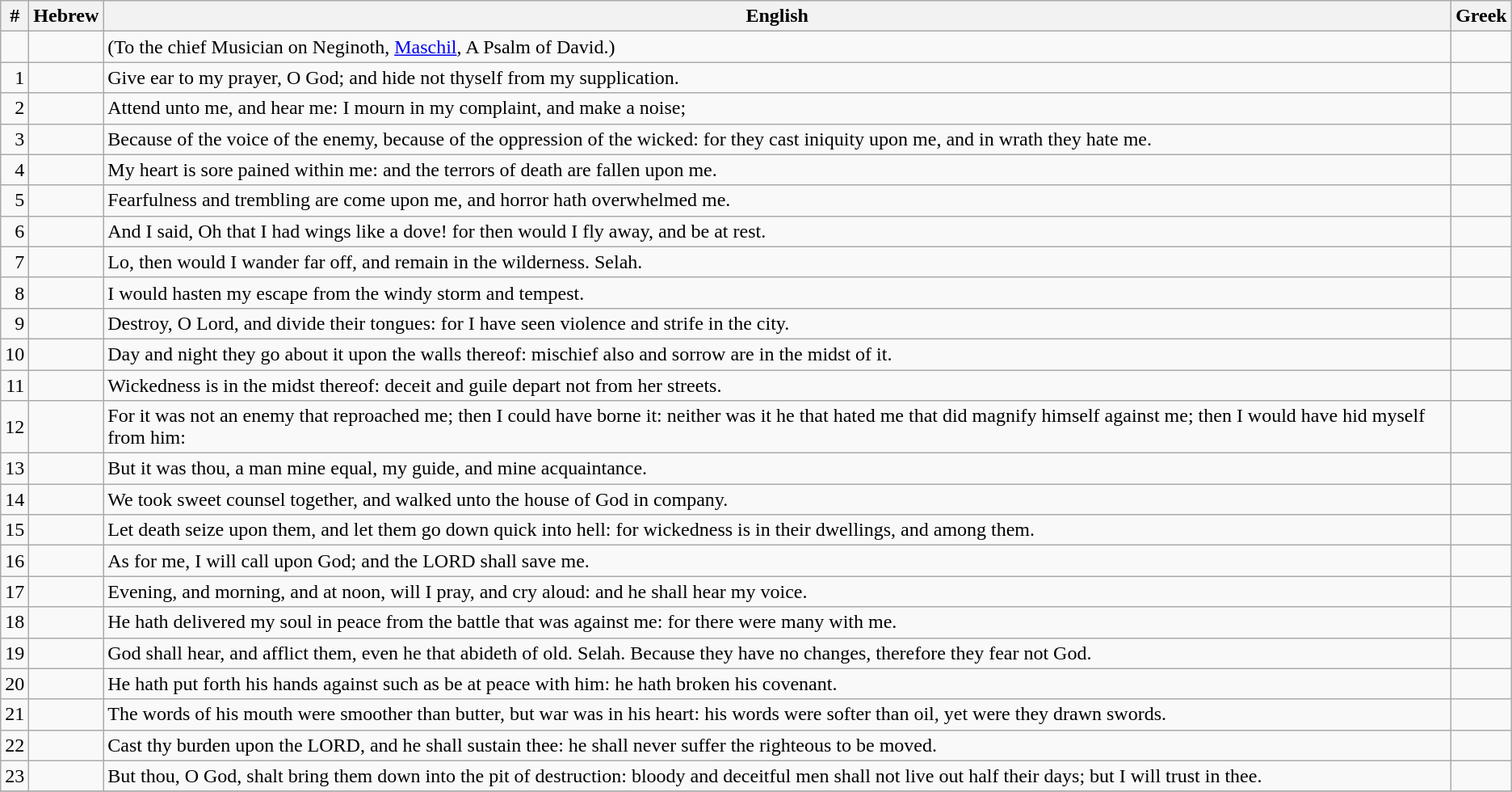<table class=wikitable>
<tr>
<th>#</th>
<th>Hebrew</th>
<th>English</th>
<th>Greek</th>
</tr>
<tr>
<td style="text-align:right"></td>
<td style="text-align:right"></td>
<td>(To the chief Musician on Neginoth, <a href='#'>Maschil</a>, A Psalm of David.)</td>
<td></td>
</tr>
<tr>
<td style="text-align:right">1</td>
<td style="text-align:right"></td>
<td>Give ear to my prayer, O God; and hide not thyself from my supplication.</td>
<td></td>
</tr>
<tr>
<td style="text-align:right">2</td>
<td style="text-align:right"></td>
<td>Attend unto me, and hear me: I mourn in my complaint, and make a noise;</td>
<td></td>
</tr>
<tr>
<td style="text-align:right">3</td>
<td style="text-align:right"></td>
<td>Because of the voice of the enemy, because of the oppression of the wicked: for they cast iniquity upon me, and in wrath they hate me.</td>
<td></td>
</tr>
<tr>
<td style="text-align:right">4</td>
<td style="text-align:right"></td>
<td>My heart is sore pained within me: and the terrors of death are fallen upon me.</td>
<td></td>
</tr>
<tr>
<td style="text-align:right">5</td>
<td style="text-align:right"></td>
<td>Fearfulness and trembling are come upon me, and horror hath overwhelmed me.</td>
<td></td>
</tr>
<tr>
<td style="text-align:right">6</td>
<td style="text-align:right"></td>
<td>And I said, Oh that I had wings like a dove! for then would I fly away, and be at rest.</td>
<td></td>
</tr>
<tr>
<td style="text-align:right">7</td>
<td style="text-align:right"></td>
<td>Lo, then would I wander far off, and remain in the wilderness. Selah.</td>
<td></td>
</tr>
<tr>
<td style="text-align:right">8</td>
<td style="text-align:right"></td>
<td>I would hasten my escape from the windy storm and tempest.</td>
<td></td>
</tr>
<tr>
<td style="text-align:right">9</td>
<td style="text-align:right"></td>
<td>Destroy, O Lord, and divide their tongues: for I have seen violence and strife in the city.</td>
<td></td>
</tr>
<tr>
<td style="text-align:right">10</td>
<td style="text-align:right"></td>
<td>Day and night they go about it upon the walls thereof: mischief also and sorrow are in the midst of it.</td>
<td></td>
</tr>
<tr>
<td style="text-align:right">11</td>
<td style="text-align:right"></td>
<td>Wickedness is in the midst thereof: deceit and guile depart not from her streets.</td>
<td></td>
</tr>
<tr>
<td style="text-align:right">12</td>
<td style="text-align:right"></td>
<td>For it was not an enemy that reproached me; then I could have borne it: neither was it he that hated me that did magnify himself against me; then I would have hid myself from him:</td>
<td></td>
</tr>
<tr>
<td style="text-align:right">13</td>
<td style="text-align:right"></td>
<td>But it was thou, a man mine equal, my guide, and mine acquaintance.</td>
<td></td>
</tr>
<tr>
<td style="text-align:right">14</td>
<td style="text-align:right"></td>
<td>We took sweet counsel together, and walked unto the house of God in company.</td>
<td></td>
</tr>
<tr>
<td style="text-align:right">15</td>
<td style="text-align:right"></td>
<td>Let death seize upon them, and let them go down quick into hell: for wickedness is in their dwellings, and among them.</td>
<td></td>
</tr>
<tr>
<td style="text-align:right">16</td>
<td style="text-align:right"></td>
<td>As for me, I will call upon God; and the LORD shall save me.</td>
<td></td>
</tr>
<tr>
<td style="text-align:right">17</td>
<td style="text-align:right"></td>
<td>Evening, and morning, and at noon, will I pray, and cry aloud: and he shall hear my voice.</td>
<td></td>
</tr>
<tr>
<td style="text-align:right">18</td>
<td style="text-align:right"></td>
<td>He hath delivered my soul in peace from the battle that was against me: for there were many with me.</td>
<td></td>
</tr>
<tr>
<td style="text-align:right">19</td>
<td style="text-align:right"></td>
<td>God shall hear, and afflict them, even he that abideth of old. Selah. Because they have no changes, therefore they fear not God.</td>
<td></td>
</tr>
<tr>
<td style="text-align:right">20</td>
<td style="text-align:right"></td>
<td>He hath put forth his hands against such as be at peace with him: he hath broken his covenant.</td>
<td></td>
</tr>
<tr>
<td style="text-align:right">21</td>
<td style="text-align:right"></td>
<td>The words of his mouth were smoother than butter, but war was in his heart: his words were softer than oil, yet were they drawn swords.</td>
<td></td>
</tr>
<tr>
<td style="text-align:right">22</td>
<td style="text-align:right"></td>
<td>Cast thy burden upon the LORD, and he shall sustain thee: he shall never suffer the righteous to be moved.</td>
<td></td>
</tr>
<tr>
<td style="text-align:right">23</td>
<td style="text-align:right"></td>
<td>But thou, O God, shalt bring them down into the pit of destruction: bloody and deceitful men shall not live out half their days; but I will trust in thee.</td>
<td></td>
</tr>
<tr>
</tr>
</table>
